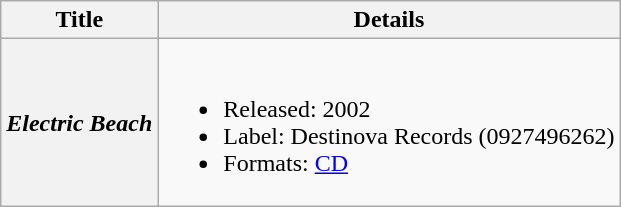<table class="wikitable plainrowheaders" style"text-align:center;">
<tr>
<th>Title</th>
<th>Details</th>
</tr>
<tr>
<th scope="row"><em>Electric Beach</em></th>
<td><br><ul><li>Released: 2002</li><li>Label: Destinova Records (0927496262)</li><li>Formats: <a href='#'>CD</a></li></ul></td>
</tr>
</table>
